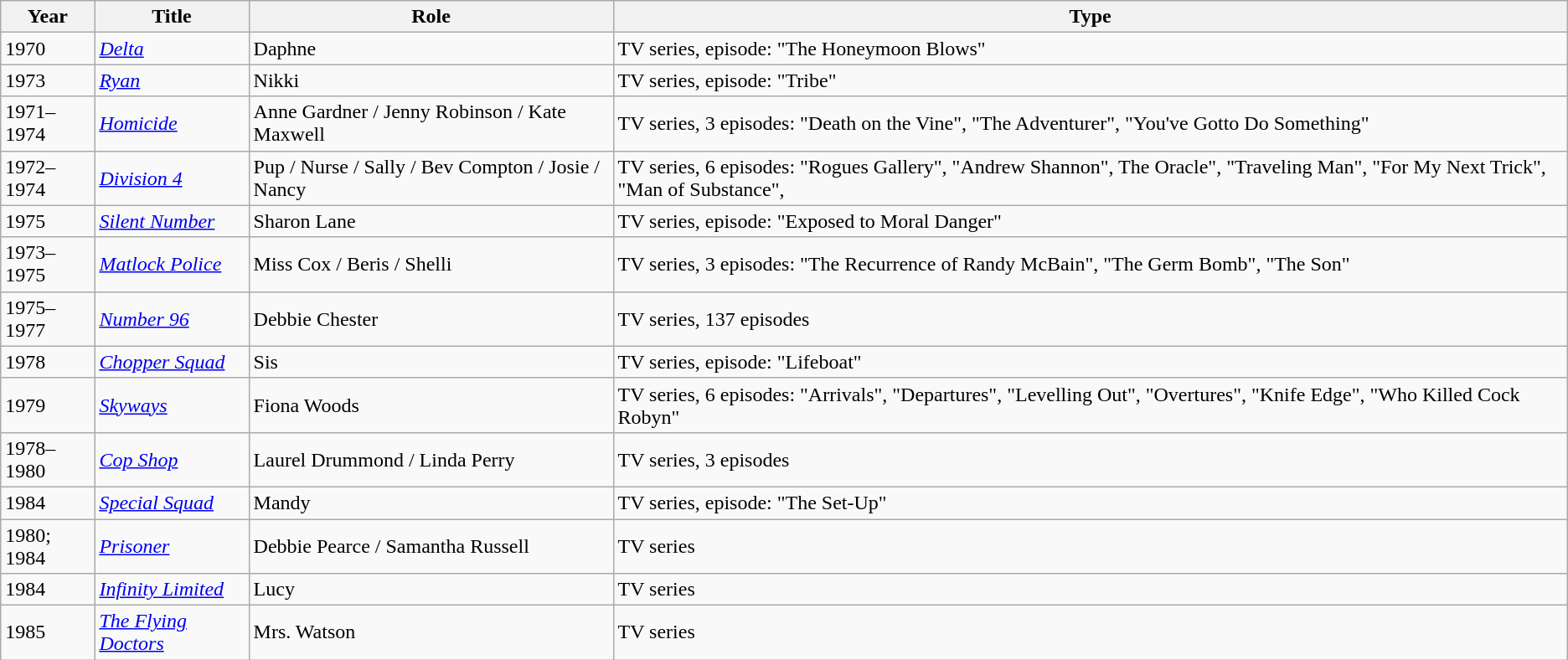<table class="wikitable">
<tr>
<th>Year</th>
<th>Title</th>
<th>Role</th>
<th>Type</th>
</tr>
<tr>
<td>1970</td>
<td><em><a href='#'>Delta</a></em></td>
<td>Daphne</td>
<td>TV series, episode: "The Honeymoon Blows"</td>
</tr>
<tr>
<td>1973</td>
<td><em><a href='#'>Ryan</a></em></td>
<td>Nikki</td>
<td>TV series, episode: "Tribe"</td>
</tr>
<tr>
<td>1971–1974</td>
<td><em><a href='#'>Homicide</a></em></td>
<td>Anne Gardner / Jenny Robinson / Kate Maxwell</td>
<td>TV series, 3 episodes: "Death on the Vine", "The Adventurer", "You've Gotto Do Something"</td>
</tr>
<tr>
<td>1972–1974</td>
<td><em><a href='#'>Division 4</a></em></td>
<td>Pup / Nurse / Sally / Bev Compton / Josie / Nancy</td>
<td>TV series, 6 episodes: "Rogues Gallery", "Andrew Shannon", The Oracle", "Traveling Man", "For My Next Trick", "Man of Substance",</td>
</tr>
<tr>
<td>1975</td>
<td><em><a href='#'>Silent Number</a></em></td>
<td>Sharon Lane</td>
<td>TV series, episode: "Exposed to Moral Danger"</td>
</tr>
<tr>
<td>1973–1975</td>
<td><em><a href='#'>Matlock Police</a></em></td>
<td>Miss Cox / Beris / Shelli</td>
<td>TV series, 3 episodes: "The Recurrence of Randy McBain", "The Germ Bomb", "The Son"</td>
</tr>
<tr>
<td>1975–1977</td>
<td><em><a href='#'>Number 96</a></em></td>
<td>Debbie Chester</td>
<td>TV series, 137 episodes</td>
</tr>
<tr>
<td>1978</td>
<td><em><a href='#'>Chopper Squad</a></em></td>
<td>Sis</td>
<td>TV series, episode: "Lifeboat"</td>
</tr>
<tr>
<td>1979</td>
<td><em><a href='#'>Skyways</a></em></td>
<td>Fiona Woods</td>
<td>TV series, 6 episodes: "Arrivals", "Departures", "Levelling Out", "Overtures", "Knife Edge", "Who Killed Cock Robyn"</td>
</tr>
<tr>
<td>1978–1980</td>
<td><em><a href='#'>Cop Shop</a></em></td>
<td>Laurel Drummond / Linda Perry</td>
<td>TV series, 3 episodes</td>
</tr>
<tr>
<td>1984</td>
<td><em><a href='#'>Special Squad</a></em></td>
<td>Mandy</td>
<td>TV series, episode: "The Set-Up"</td>
</tr>
<tr>
<td>1980; 1984</td>
<td><em><a href='#'>Prisoner</a></em></td>
<td>Debbie Pearce / Samantha Russell</td>
<td>TV series</td>
</tr>
<tr>
<td>1984</td>
<td><em><a href='#'>Infinity Limited</a></em></td>
<td>Lucy</td>
<td>TV series</td>
</tr>
<tr>
<td>1985</td>
<td><em><a href='#'>The Flying Doctors</a></em></td>
<td>Mrs. Watson</td>
<td>TV series</td>
</tr>
</table>
